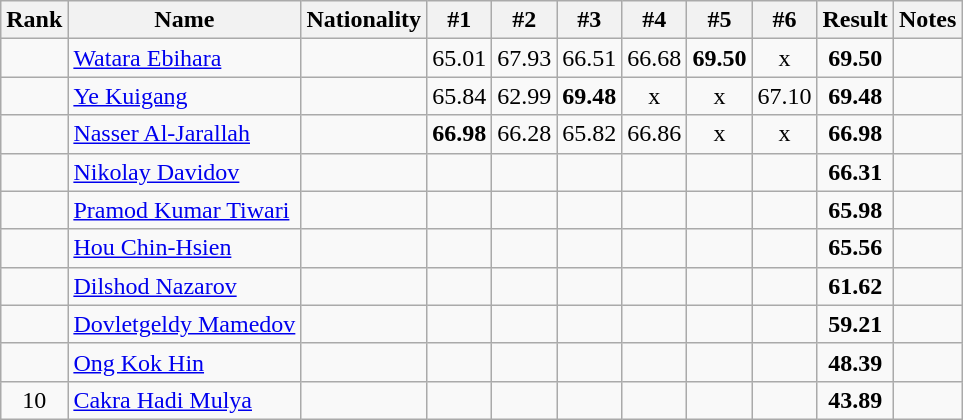<table class="wikitable sortable" style="text-align:center">
<tr>
<th>Rank</th>
<th>Name</th>
<th>Nationality</th>
<th>#1</th>
<th>#2</th>
<th>#3</th>
<th>#4</th>
<th>#5</th>
<th>#6</th>
<th>Result</th>
<th>Notes</th>
</tr>
<tr>
<td></td>
<td align=left><a href='#'>Watara Ebihara</a></td>
<td align=left></td>
<td>65.01</td>
<td>67.93</td>
<td>66.51</td>
<td>66.68</td>
<td><strong>69.50</strong></td>
<td>x</td>
<td><strong>69.50</strong></td>
<td></td>
</tr>
<tr>
<td></td>
<td align=left><a href='#'>Ye Kuigang</a></td>
<td align=left></td>
<td>65.84</td>
<td>62.99</td>
<td><strong>69.48</strong></td>
<td>x</td>
<td>x</td>
<td>67.10</td>
<td><strong>69.48</strong></td>
<td></td>
</tr>
<tr>
<td></td>
<td align=left><a href='#'>Nasser Al-Jarallah</a></td>
<td align=left></td>
<td><strong>66.98</strong></td>
<td>66.28</td>
<td>65.82</td>
<td>66.86</td>
<td>x</td>
<td>x</td>
<td><strong>66.98</strong></td>
<td></td>
</tr>
<tr>
<td></td>
<td align=left><a href='#'>Nikolay Davidov</a></td>
<td align=left></td>
<td></td>
<td></td>
<td></td>
<td></td>
<td></td>
<td></td>
<td><strong>66.31</strong></td>
<td></td>
</tr>
<tr>
<td></td>
<td align=left><a href='#'>Pramod Kumar Tiwari</a></td>
<td align=left></td>
<td></td>
<td></td>
<td></td>
<td></td>
<td></td>
<td></td>
<td><strong>65.98</strong></td>
<td></td>
</tr>
<tr>
<td></td>
<td align=left><a href='#'>Hou Chin-Hsien</a></td>
<td align=left></td>
<td></td>
<td></td>
<td></td>
<td></td>
<td></td>
<td></td>
<td><strong>65.56</strong></td>
<td></td>
</tr>
<tr>
<td></td>
<td align=left><a href='#'>Dilshod Nazarov</a></td>
<td align=left></td>
<td></td>
<td></td>
<td></td>
<td></td>
<td></td>
<td></td>
<td><strong>61.62</strong></td>
<td></td>
</tr>
<tr>
<td></td>
<td align=left><a href='#'>Dovletgeldy Mamedov</a></td>
<td align=left></td>
<td></td>
<td></td>
<td></td>
<td></td>
<td></td>
<td></td>
<td><strong>59.21</strong></td>
<td></td>
</tr>
<tr>
<td></td>
<td align=left><a href='#'>Ong Kok Hin</a></td>
<td align=left></td>
<td></td>
<td></td>
<td></td>
<td></td>
<td></td>
<td></td>
<td><strong>48.39</strong></td>
<td></td>
</tr>
<tr>
<td>10</td>
<td align=left><a href='#'>Cakra Hadi Mulya</a></td>
<td align=left></td>
<td></td>
<td></td>
<td></td>
<td></td>
<td></td>
<td></td>
<td><strong>43.89</strong></td>
<td></td>
</tr>
</table>
